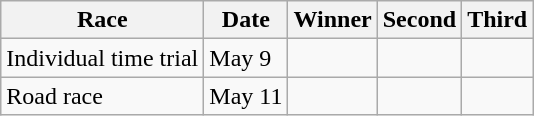<table class="wikitable">
<tr>
<th>Race</th>
<th>Date</th>
<th>Winner</th>
<th>Second</th>
<th>Third</th>
</tr>
<tr>
<td>Individual time trial</td>
<td>May 9</td>
<td></td>
<td></td>
<td></td>
</tr>
<tr>
<td>Road race</td>
<td>May 11</td>
<td></td>
<td></td>
<td></td>
</tr>
</table>
